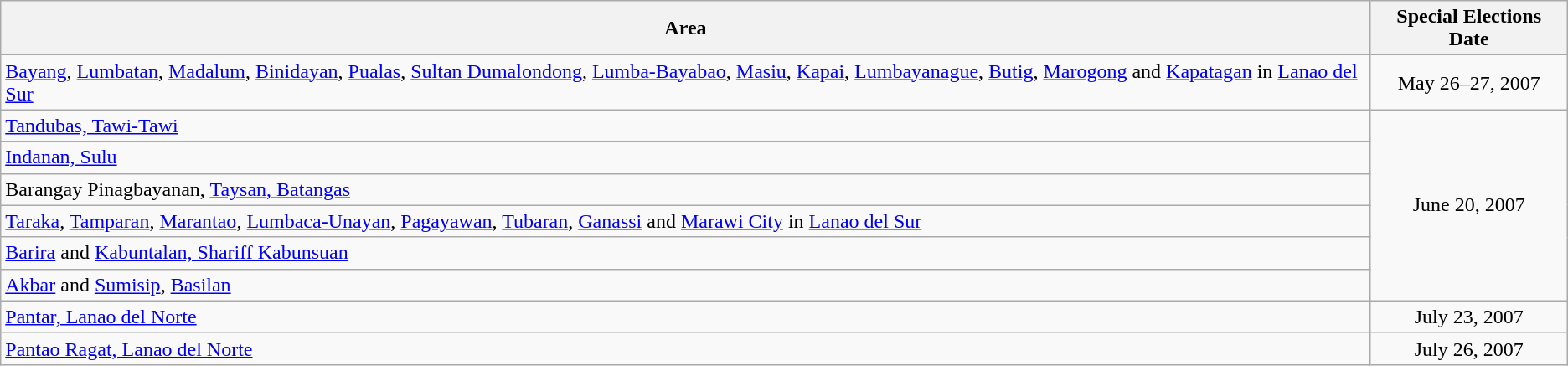<table class=wikitable>
<tr>
<th>Area</th>
<th>Special Elections Date</th>
</tr>
<tr>
<td><a href='#'>Bayang</a>, <a href='#'>Lumbatan</a>, <a href='#'>Madalum</a>, <a href='#'>Binidayan</a>, <a href='#'>Pualas</a>, <a href='#'>Sultan Dumalondong</a>, <a href='#'>Lumba-Bayabao</a>, <a href='#'>Masiu</a>, <a href='#'>Kapai</a>, <a href='#'>Lumbayanague</a>, <a href='#'>Butig</a>, <a href='#'>Marogong</a> and <a href='#'>Kapatagan</a> in <a href='#'>Lanao del Sur</a></td>
<td align="center">May 26–27, 2007</td>
</tr>
<tr>
<td><a href='#'>Tandubas, Tawi-Tawi</a></td>
<td rowspan=6 align="center">June 20, 2007</td>
</tr>
<tr>
<td><a href='#'>Indanan, Sulu</a></td>
</tr>
<tr>
<td>Barangay Pinagbayanan, <a href='#'>Taysan, Batangas</a></td>
</tr>
<tr>
<td><a href='#'>Taraka</a>, <a href='#'>Tamparan</a>, <a href='#'>Marantao</a>, <a href='#'>Lumbaca-Unayan</a>, <a href='#'>Pagayawan</a>, <a href='#'>Tubaran</a>, <a href='#'>Ganassi</a> and <a href='#'>Marawi City</a> in <a href='#'>Lanao del Sur</a></td>
</tr>
<tr>
<td><a href='#'>Barira</a> and <a href='#'>Kabuntalan, Shariff Kabunsuan</a></td>
</tr>
<tr>
<td><a href='#'>Akbar</a> and <a href='#'>Sumisip</a>, <a href='#'>Basilan</a></td>
</tr>
<tr>
<td><a href='#'>Pantar, Lanao del Norte</a></td>
<td align="center">July 23, 2007</td>
</tr>
<tr>
<td><a href='#'>Pantao Ragat, Lanao del Norte</a></td>
<td align="center">July 26, 2007</td>
</tr>
</table>
